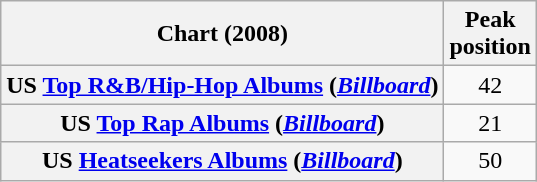<table class="wikitable sortable plainrowheaders" style="text-align:center">
<tr>
<th scope="col">Chart (2008)</th>
<th scope="col">Peak<br> position</th>
</tr>
<tr>
<th scope="row">US <a href='#'>Top R&B/Hip-Hop Albums</a> (<em><a href='#'>Billboard</a></em>)</th>
<td>42</td>
</tr>
<tr>
<th scope="row">US <a href='#'>Top Rap Albums</a> (<em><a href='#'>Billboard</a></em>)</th>
<td>21</td>
</tr>
<tr>
<th scope="row">US <a href='#'>Heatseekers Albums</a> (<em><a href='#'>Billboard</a></em>)</th>
<td>50</td>
</tr>
</table>
